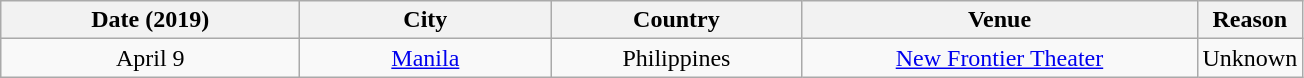<table class="wikitable" style="text-align:center;">
<tr>
<th scope="col" style="width:12em;">Date (2019)</th>
<th scope="col" style="width:10em;">City</th>
<th scope="col" style="width:10em;">Country</th>
<th scope="col" style="width:16em;">Venue</th>
<th>Reason</th>
</tr>
<tr>
<td>April 9</td>
<td><a href='#'>Manila</a></td>
<td>Philippines</td>
<td><a href='#'>New Frontier Theater</a></td>
<td>Unknown</td>
</tr>
</table>
